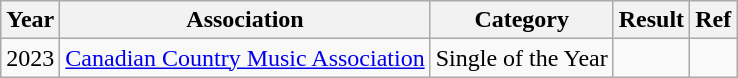<table class="wikitable">
<tr>
<th>Year</th>
<th>Association</th>
<th>Category</th>
<th>Result</th>
<th>Ref</th>
</tr>
<tr>
<td>2023</td>
<td><a href='#'>Canadian Country Music Association</a></td>
<td>Single of the Year</td>
<td></td>
<td></td>
</tr>
</table>
